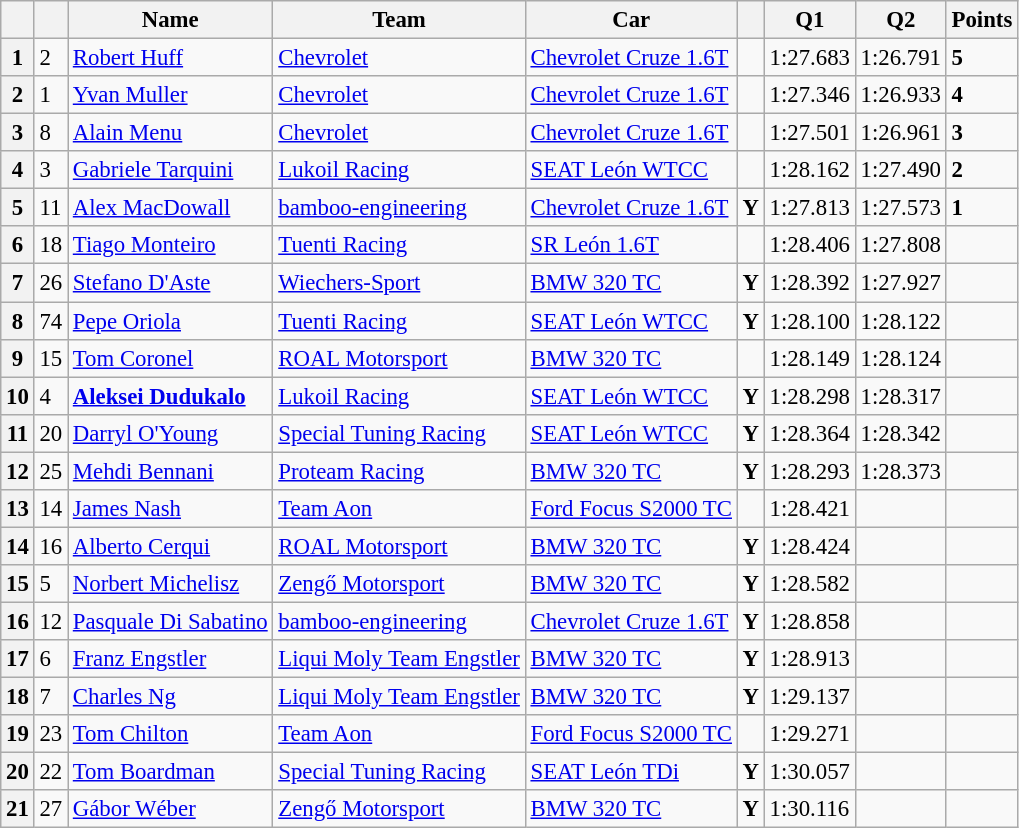<table class="wikitable sortable" style="font-size: 95%;">
<tr>
<th></th>
<th></th>
<th>Name</th>
<th>Team</th>
<th>Car</th>
<th></th>
<th>Q1</th>
<th>Q2</th>
<th>Points</th>
</tr>
<tr>
<th>1</th>
<td>2</td>
<td> <a href='#'>Robert Huff</a></td>
<td><a href='#'>Chevrolet</a></td>
<td><a href='#'>Chevrolet Cruze 1.6T</a></td>
<td></td>
<td>1:27.683</td>
<td>1:26.791</td>
<td><strong>5</strong></td>
</tr>
<tr>
<th>2</th>
<td>1</td>
<td> <a href='#'>Yvan Muller</a></td>
<td><a href='#'>Chevrolet</a></td>
<td><a href='#'>Chevrolet Cruze 1.6T</a></td>
<td></td>
<td>1:27.346</td>
<td>1:26.933</td>
<td><strong>4</strong></td>
</tr>
<tr>
<th>3</th>
<td>8</td>
<td> <a href='#'>Alain Menu</a></td>
<td><a href='#'>Chevrolet</a></td>
<td><a href='#'>Chevrolet Cruze 1.6T</a></td>
<td></td>
<td>1:27.501</td>
<td>1:26.961</td>
<td><strong>3</strong></td>
</tr>
<tr>
<th>4</th>
<td>3</td>
<td> <a href='#'>Gabriele Tarquini</a></td>
<td><a href='#'>Lukoil Racing</a></td>
<td><a href='#'>SEAT León WTCC</a></td>
<td></td>
<td>1:28.162</td>
<td>1:27.490</td>
<td><strong>2</strong></td>
</tr>
<tr>
<th>5</th>
<td>11</td>
<td> <a href='#'>Alex MacDowall</a></td>
<td><a href='#'>bamboo-engineering</a></td>
<td><a href='#'>Chevrolet Cruze 1.6T</a></td>
<td align=center><strong><span>Y</span></strong></td>
<td>1:27.813</td>
<td>1:27.573</td>
<td><strong>1</strong></td>
</tr>
<tr>
<th>6</th>
<td>18</td>
<td> <a href='#'>Tiago Monteiro</a></td>
<td><a href='#'>Tuenti Racing</a></td>
<td><a href='#'>SR León 1.6T</a></td>
<td></td>
<td>1:28.406</td>
<td>1:27.808</td>
<td></td>
</tr>
<tr>
<th>7</th>
<td>26</td>
<td> <a href='#'>Stefano D'Aste</a></td>
<td><a href='#'>Wiechers-Sport</a></td>
<td><a href='#'>BMW 320 TC</a></td>
<td align=center><strong><span>Y</span></strong></td>
<td>1:28.392</td>
<td>1:27.927</td>
<td></td>
</tr>
<tr>
<th>8</th>
<td>74</td>
<td> <a href='#'>Pepe Oriola</a></td>
<td><a href='#'>Tuenti Racing</a></td>
<td><a href='#'>SEAT León WTCC</a></td>
<td align=center><strong><span>Y</span></strong></td>
<td>1:28.100</td>
<td>1:28.122</td>
<td></td>
</tr>
<tr>
<th>9</th>
<td>15</td>
<td> <a href='#'>Tom Coronel</a></td>
<td><a href='#'>ROAL Motorsport</a></td>
<td><a href='#'>BMW 320 TC</a></td>
<td></td>
<td>1:28.149</td>
<td>1:28.124</td>
<td></td>
</tr>
<tr>
<th>10</th>
<td>4</td>
<td> <strong><a href='#'>Aleksei Dudukalo</a></strong></td>
<td><a href='#'>Lukoil Racing</a></td>
<td><a href='#'>SEAT León WTCC</a></td>
<td align=center><strong><span>Y</span></strong></td>
<td>1:28.298</td>
<td>1:28.317</td>
<td></td>
</tr>
<tr>
<th>11</th>
<td>20</td>
<td> <a href='#'>Darryl O'Young</a></td>
<td><a href='#'>Special Tuning Racing</a></td>
<td><a href='#'>SEAT León WTCC</a></td>
<td align=center><strong><span>Y</span></strong></td>
<td>1:28.364</td>
<td>1:28.342</td>
<td></td>
</tr>
<tr>
<th>12</th>
<td>25</td>
<td> <a href='#'>Mehdi Bennani</a></td>
<td><a href='#'>Proteam Racing</a></td>
<td><a href='#'>BMW 320 TC</a></td>
<td align=center><strong><span>Y</span></strong></td>
<td>1:28.293</td>
<td>1:28.373</td>
<td></td>
</tr>
<tr>
<th>13</th>
<td>14</td>
<td> <a href='#'>James Nash</a></td>
<td><a href='#'>Team Aon</a></td>
<td><a href='#'>Ford Focus S2000 TC</a></td>
<td></td>
<td>1:28.421</td>
<td></td>
<td></td>
</tr>
<tr>
<th>14</th>
<td>16</td>
<td> <a href='#'>Alberto Cerqui</a></td>
<td><a href='#'>ROAL Motorsport</a></td>
<td><a href='#'>BMW 320 TC</a></td>
<td align=center><strong><span>Y</span></strong></td>
<td>1:28.424</td>
<td></td>
<td></td>
</tr>
<tr>
<th>15</th>
<td>5</td>
<td> <a href='#'>Norbert Michelisz</a></td>
<td><a href='#'>Zengő Motorsport</a></td>
<td><a href='#'>BMW 320 TC</a></td>
<td align=center><strong><span>Y</span></strong></td>
<td>1:28.582</td>
<td></td>
<td></td>
</tr>
<tr>
<th>16</th>
<td>12</td>
<td> <a href='#'>Pasquale Di Sabatino</a></td>
<td><a href='#'>bamboo-engineering</a></td>
<td><a href='#'>Chevrolet Cruze 1.6T</a></td>
<td align=center><strong><span>Y</span></strong></td>
<td>1:28.858</td>
<td></td>
<td></td>
</tr>
<tr>
<th>17</th>
<td>6</td>
<td> <a href='#'>Franz Engstler</a></td>
<td><a href='#'>Liqui Moly Team Engstler</a></td>
<td><a href='#'>BMW 320 TC</a></td>
<td align=center><strong><span>Y</span></strong></td>
<td>1:28.913</td>
<td></td>
<td></td>
</tr>
<tr>
<th>18</th>
<td>7</td>
<td> <a href='#'>Charles Ng</a></td>
<td><a href='#'>Liqui Moly Team Engstler</a></td>
<td><a href='#'>BMW 320 TC</a></td>
<td align=center><strong><span>Y</span></strong></td>
<td>1:29.137</td>
<td></td>
<td></td>
</tr>
<tr>
<th>19</th>
<td>23</td>
<td> <a href='#'>Tom Chilton</a></td>
<td><a href='#'>Team Aon</a></td>
<td><a href='#'>Ford Focus S2000 TC</a></td>
<td></td>
<td>1:29.271</td>
<td></td>
<td></td>
</tr>
<tr>
<th>20</th>
<td>22</td>
<td> <a href='#'>Tom Boardman</a></td>
<td><a href='#'>Special Tuning Racing</a></td>
<td><a href='#'>SEAT León TDi</a></td>
<td align=center><strong><span>Y</span></strong></td>
<td>1:30.057</td>
<td></td>
<td></td>
</tr>
<tr>
<th>21</th>
<td>27</td>
<td> <a href='#'>Gábor Wéber</a></td>
<td><a href='#'>Zengő Motorsport</a></td>
<td><a href='#'>BMW 320 TC</a></td>
<td align=center><strong><span>Y</span></strong></td>
<td>1:30.116</td>
<td></td>
<td></td>
</tr>
</table>
